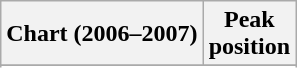<table class="wikitable sortable plainrowheaders" style="text-align:center">
<tr>
<th scope="col">Chart (2006–2007)</th>
<th scope="col">Peak<br>position</th>
</tr>
<tr>
</tr>
<tr>
</tr>
</table>
